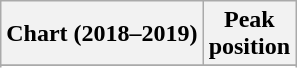<table class="wikitable sortable plainrowheaders" style="text-align:center">
<tr>
<th scope="col">Chart (2018–2019)</th>
<th scope="col">Peak<br>position</th>
</tr>
<tr>
</tr>
<tr>
</tr>
<tr>
</tr>
<tr>
</tr>
<tr>
</tr>
<tr>
</tr>
<tr>
</tr>
</table>
